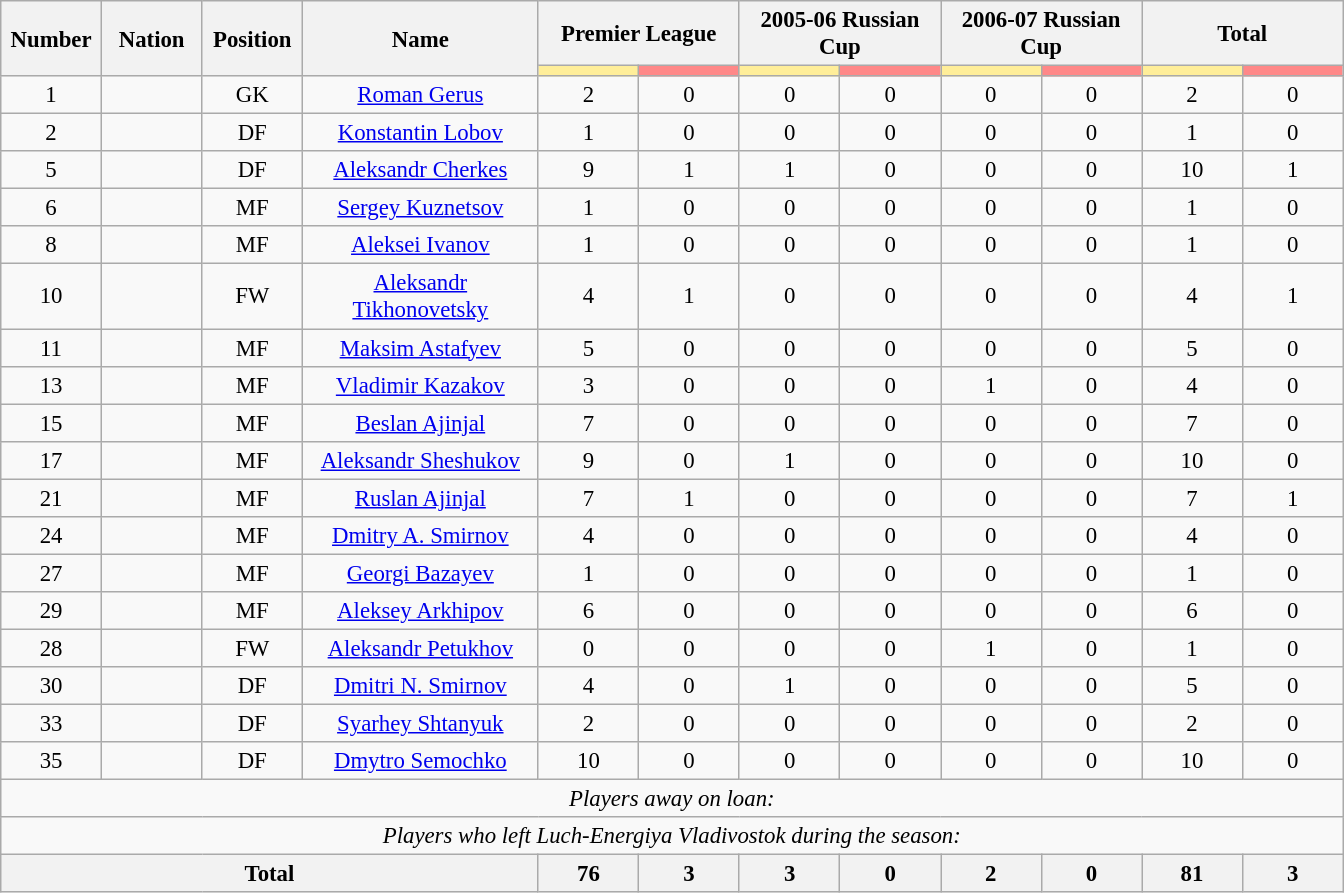<table class="wikitable" style="font-size: 95%; text-align: center;">
<tr>
<th rowspan=2 width=60>Number</th>
<th rowspan=2 width=60>Nation</th>
<th rowspan=2 width=60>Position</th>
<th rowspan=2 width=150>Name</th>
<th colspan=2>Premier League</th>
<th colspan=2>2005-06 Russian Cup</th>
<th colspan=2>2006-07 Russian Cup</th>
<th colspan=2>Total</th>
</tr>
<tr>
<th style="width:60px; background:#fe9;"></th>
<th style="width:60px; background:#ff8888;"></th>
<th style="width:60px; background:#fe9;"></th>
<th style="width:60px; background:#ff8888;"></th>
<th style="width:60px; background:#fe9;"></th>
<th style="width:60px; background:#ff8888;"></th>
<th style="width:60px; background:#fe9;"></th>
<th style="width:60px; background:#ff8888;"></th>
</tr>
<tr>
<td>1</td>
<td></td>
<td>GK</td>
<td><a href='#'>Roman Gerus</a></td>
<td>2</td>
<td>0</td>
<td>0</td>
<td>0</td>
<td>0</td>
<td>0</td>
<td>2</td>
<td>0</td>
</tr>
<tr>
<td>2</td>
<td></td>
<td>DF</td>
<td><a href='#'>Konstantin Lobov</a></td>
<td>1</td>
<td>0</td>
<td>0</td>
<td>0</td>
<td>0</td>
<td>0</td>
<td>1</td>
<td>0</td>
</tr>
<tr>
<td>5</td>
<td></td>
<td>DF</td>
<td><a href='#'>Aleksandr Cherkes</a></td>
<td>9</td>
<td>1</td>
<td>1</td>
<td>0</td>
<td>0</td>
<td>0</td>
<td>10</td>
<td>1</td>
</tr>
<tr>
<td>6</td>
<td></td>
<td>MF</td>
<td><a href='#'>Sergey Kuznetsov</a></td>
<td>1</td>
<td>0</td>
<td>0</td>
<td>0</td>
<td>0</td>
<td>0</td>
<td>1</td>
<td>0</td>
</tr>
<tr>
<td>8</td>
<td></td>
<td>MF</td>
<td><a href='#'>Aleksei Ivanov</a></td>
<td>1</td>
<td>0</td>
<td>0</td>
<td>0</td>
<td>0</td>
<td>0</td>
<td>1</td>
<td>0</td>
</tr>
<tr>
<td>10</td>
<td></td>
<td>FW</td>
<td><a href='#'>Aleksandr Tikhonovetsky</a></td>
<td>4</td>
<td>1</td>
<td>0</td>
<td>0</td>
<td>0</td>
<td>0</td>
<td>4</td>
<td>1</td>
</tr>
<tr>
<td>11</td>
<td></td>
<td>MF</td>
<td><a href='#'>Maksim Astafyev</a></td>
<td>5</td>
<td>0</td>
<td>0</td>
<td>0</td>
<td>0</td>
<td>0</td>
<td>5</td>
<td>0</td>
</tr>
<tr>
<td>13</td>
<td></td>
<td>MF</td>
<td><a href='#'>Vladimir Kazakov</a></td>
<td>3</td>
<td>0</td>
<td>0</td>
<td>0</td>
<td>1</td>
<td>0</td>
<td>4</td>
<td>0</td>
</tr>
<tr>
<td>15</td>
<td></td>
<td>MF</td>
<td><a href='#'>Beslan Ajinjal</a></td>
<td>7</td>
<td>0</td>
<td>0</td>
<td>0</td>
<td>0</td>
<td>0</td>
<td>7</td>
<td>0</td>
</tr>
<tr>
<td>17</td>
<td></td>
<td>MF</td>
<td><a href='#'>Aleksandr Sheshukov</a></td>
<td>9</td>
<td>0</td>
<td>1</td>
<td>0</td>
<td>0</td>
<td>0</td>
<td>10</td>
<td>0</td>
</tr>
<tr>
<td>21</td>
<td></td>
<td>MF</td>
<td><a href='#'>Ruslan Ajinjal</a></td>
<td>7</td>
<td>1</td>
<td>0</td>
<td>0</td>
<td>0</td>
<td>0</td>
<td>7</td>
<td>1</td>
</tr>
<tr>
<td>24</td>
<td></td>
<td>MF</td>
<td><a href='#'>Dmitry A. Smirnov</a></td>
<td>4</td>
<td>0</td>
<td>0</td>
<td>0</td>
<td>0</td>
<td>0</td>
<td>4</td>
<td>0</td>
</tr>
<tr>
<td>27</td>
<td></td>
<td>MF</td>
<td><a href='#'>Georgi Bazayev</a></td>
<td>1</td>
<td>0</td>
<td>0</td>
<td>0</td>
<td>0</td>
<td>0</td>
<td>1</td>
<td>0</td>
</tr>
<tr>
<td>29</td>
<td></td>
<td>MF</td>
<td><a href='#'>Aleksey Arkhipov</a></td>
<td>6</td>
<td>0</td>
<td>0</td>
<td>0</td>
<td>0</td>
<td>0</td>
<td>6</td>
<td>0</td>
</tr>
<tr>
<td>28</td>
<td></td>
<td>FW</td>
<td><a href='#'>Aleksandr Petukhov</a></td>
<td>0</td>
<td>0</td>
<td>0</td>
<td>0</td>
<td>1</td>
<td>0</td>
<td>1</td>
<td>0</td>
</tr>
<tr>
<td>30</td>
<td></td>
<td>DF</td>
<td><a href='#'>Dmitri N. Smirnov</a></td>
<td>4</td>
<td>0</td>
<td>1</td>
<td>0</td>
<td>0</td>
<td>0</td>
<td>5</td>
<td>0</td>
</tr>
<tr>
<td>33</td>
<td></td>
<td>DF</td>
<td><a href='#'>Syarhey Shtanyuk</a></td>
<td>2</td>
<td>0</td>
<td>0</td>
<td>0</td>
<td>0</td>
<td>0</td>
<td>2</td>
<td>0</td>
</tr>
<tr>
<td>35</td>
<td></td>
<td>DF</td>
<td><a href='#'>Dmytro Semochko</a></td>
<td>10</td>
<td>0</td>
<td>0</td>
<td>0</td>
<td>0</td>
<td>0</td>
<td>10</td>
<td>0</td>
</tr>
<tr>
<td colspan="14"><em>Players away on loan:</em></td>
</tr>
<tr>
<td colspan="14"><em>Players who left Luch-Energiya Vladivostok during the season:</em></td>
</tr>
<tr>
<th colspan=4>Total</th>
<th>76</th>
<th>3</th>
<th>3</th>
<th>0</th>
<th>2</th>
<th>0</th>
<th>81</th>
<th>3</th>
</tr>
</table>
